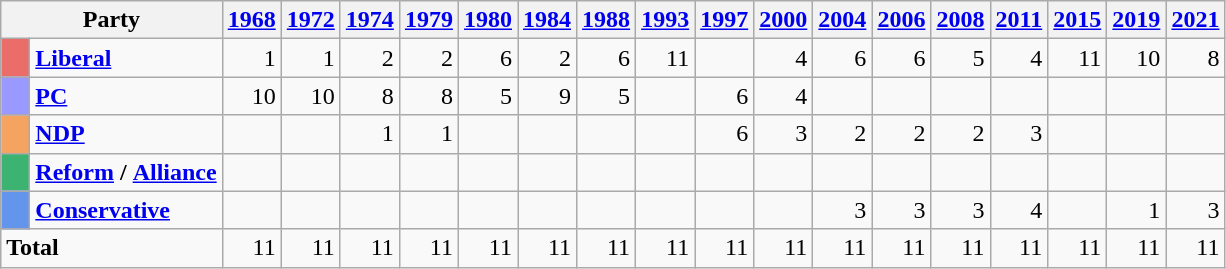<table class="wikitable">
<tr>
<th colspan = "2">Party</th>
<th><a href='#'>1968</a></th>
<th><a href='#'>1972</a></th>
<th><a href='#'>1974</a></th>
<th><a href='#'>1979</a></th>
<th><a href='#'>1980</a></th>
<th><a href='#'>1984</a></th>
<th><a href='#'>1988</a></th>
<th><a href='#'>1993</a></th>
<th><a href='#'>1997</a></th>
<th><a href='#'>2000</a></th>
<th><a href='#'>2004</a></th>
<th><a href='#'>2006</a></th>
<th><a href='#'>2008</a></th>
<th><a href='#'>2011</a></th>
<th><a href='#'>2015</a></th>
<th><a href='#'>2019</a></th>
<th><a href='#'>2021</a></th>
</tr>
<tr align = "right">
<td bgcolor="#EA6D6A">   </td>
<td align="left"><strong><a href='#'>Liberal</a></strong></td>
<td>1</td>
<td>1</td>
<td>2</td>
<td>2</td>
<td>6</td>
<td>2</td>
<td>6</td>
<td>11</td>
<td></td>
<td>4</td>
<td>6</td>
<td>6</td>
<td>5</td>
<td>4</td>
<td>11</td>
<td>10</td>
<td>8</td>
</tr>
<tr align = "right">
<td bgcolor="#9999FF">   </td>
<td align="left"><strong><a href='#'>PC</a></strong></td>
<td>10</td>
<td>10</td>
<td>8</td>
<td>8</td>
<td>5</td>
<td>9</td>
<td>5</td>
<td></td>
<td>6</td>
<td>4</td>
<td></td>
<td></td>
<td></td>
<td></td>
<td></td>
<td></td>
<td></td>
</tr>
<tr align = "right">
<td bgcolor="#F4A460">   </td>
<td align="left"><strong><a href='#'>NDP</a></strong></td>
<td></td>
<td></td>
<td>1</td>
<td>1</td>
<td></td>
<td></td>
<td></td>
<td></td>
<td>6</td>
<td>3</td>
<td>2</td>
<td>2</td>
<td>2</td>
<td>3</td>
<td></td>
<td></td>
<td></td>
</tr>
<tr align = "right">
<td bgcolor="#3CB371">   </td>
<td align="left"><strong><a href='#'>Reform</a></strong> <strong>/</strong> <strong><a href='#'>Alliance</a></strong></td>
<td></td>
<td></td>
<td></td>
<td></td>
<td></td>
<td></td>
<td></td>
<td></td>
<td></td>
<td></td>
<td></td>
<td></td>
<td></td>
<td></td>
<td></td>
<td></td>
<td></td>
</tr>
<tr align = "right">
<td bgcolor="#6495ED">   </td>
<td align="left"><strong><a href='#'>Conservative</a></strong></td>
<td></td>
<td></td>
<td></td>
<td></td>
<td></td>
<td></td>
<td></td>
<td></td>
<td></td>
<td></td>
<td>3</td>
<td>3</td>
<td>3</td>
<td>4</td>
<td></td>
<td>1</td>
<td>3</td>
</tr>
<tr align = "right">
<td colspan = "2" align="left"><strong>Total</strong></td>
<td>11</td>
<td>11</td>
<td>11</td>
<td>11</td>
<td>11</td>
<td>11</td>
<td>11</td>
<td>11</td>
<td>11</td>
<td>11</td>
<td>11</td>
<td>11</td>
<td>11</td>
<td>11</td>
<td>11</td>
<td>11</td>
<td>11</td>
</tr>
</table>
